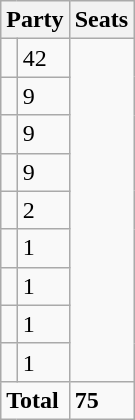<table class="wikitable">
<tr>
<th colspan=2>Party</th>
<th>Seats</th>
</tr>
<tr>
<td></td>
<td>42</td>
</tr>
<tr>
<td></td>
<td>9</td>
</tr>
<tr>
<td></td>
<td>9</td>
</tr>
<tr>
<td></td>
<td>9</td>
</tr>
<tr>
<td></td>
<td>2</td>
</tr>
<tr>
<td></td>
<td>1</td>
</tr>
<tr>
<td></td>
<td>1</td>
</tr>
<tr>
<td></td>
<td>1</td>
</tr>
<tr>
<td></td>
<td>1</td>
</tr>
<tr>
<td colspan="2"><strong>Total</strong></td>
<td><strong>75</strong></td>
</tr>
</table>
